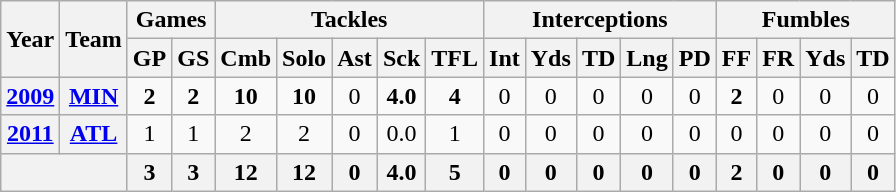<table class="wikitable" style="text-align:center">
<tr>
<th rowspan="2">Year</th>
<th rowspan="2">Team</th>
<th colspan="2">Games</th>
<th colspan="5">Tackles</th>
<th colspan="5">Interceptions</th>
<th colspan="4">Fumbles</th>
</tr>
<tr>
<th>GP</th>
<th>GS</th>
<th>Cmb</th>
<th>Solo</th>
<th>Ast</th>
<th>Sck</th>
<th>TFL</th>
<th>Int</th>
<th>Yds</th>
<th>TD</th>
<th>Lng</th>
<th>PD</th>
<th>FF</th>
<th>FR</th>
<th>Yds</th>
<th>TD</th>
</tr>
<tr>
<th><a href='#'>2009</a></th>
<th><a href='#'>MIN</a></th>
<td><strong>2</strong></td>
<td><strong>2</strong></td>
<td><strong>10</strong></td>
<td><strong>10</strong></td>
<td>0</td>
<td><strong>4.0</strong></td>
<td><strong>4</strong></td>
<td>0</td>
<td>0</td>
<td>0</td>
<td>0</td>
<td>0</td>
<td><strong>2</strong></td>
<td>0</td>
<td>0</td>
<td>0</td>
</tr>
<tr>
<th><a href='#'>2011</a></th>
<th><a href='#'>ATL</a></th>
<td>1</td>
<td>1</td>
<td>2</td>
<td>2</td>
<td>0</td>
<td>0.0</td>
<td>1</td>
<td>0</td>
<td>0</td>
<td>0</td>
<td>0</td>
<td>0</td>
<td>0</td>
<td>0</td>
<td>0</td>
<td>0</td>
</tr>
<tr>
<th colspan="2"></th>
<th>3</th>
<th>3</th>
<th>12</th>
<th>12</th>
<th>0</th>
<th>4.0</th>
<th>5</th>
<th>0</th>
<th>0</th>
<th>0</th>
<th>0</th>
<th>0</th>
<th>2</th>
<th>0</th>
<th>0</th>
<th>0</th>
</tr>
</table>
